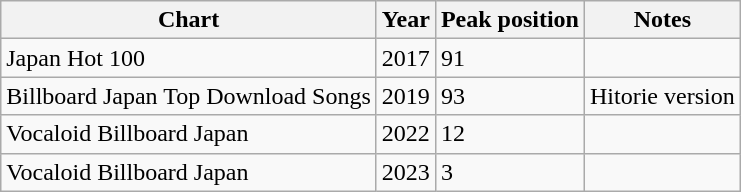<table class="wikitable sortable">
<tr>
<th>Chart</th>
<th>Year</th>
<th>Peak position</th>
<th>Notes</th>
</tr>
<tr>
<td>Japan Hot 100</td>
<td>2017</td>
<td>91</td>
<td></td>
</tr>
<tr>
<td>Billboard Japan Top Download Songs</td>
<td>2019</td>
<td>93</td>
<td>Hitorie version</td>
</tr>
<tr>
<td>Vocaloid Billboard Japan</td>
<td>2022</td>
<td>12</td>
<td></td>
</tr>
<tr>
<td>Vocaloid Billboard Japan</td>
<td>2023</td>
<td>3</td>
<td></td>
</tr>
</table>
